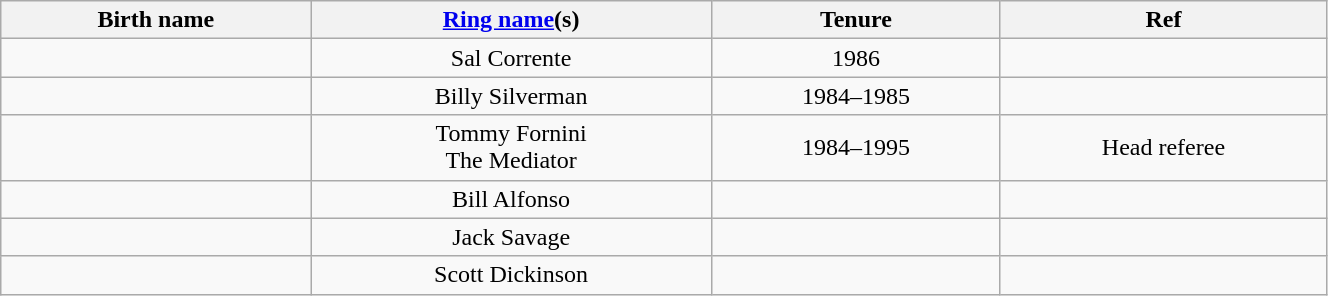<table class="sortable wikitable" style="text-align:center; width:70%;">
<tr>
<th>Birth name</th>
<th><a href='#'>Ring name</a>(s)</th>
<th>Tenure</th>
<th>Ref</th>
</tr>
<tr>
<td></td>
<td>Sal Corrente</td>
<td sort>1986</td>
<td></td>
</tr>
<tr>
<td></td>
<td>Billy Silverman</td>
<td sort>1984–1985</td>
<td></td>
</tr>
<tr>
<td></td>
<td>Tommy Fornini<br>The Mediator</td>
<td sort>1984–1995</td>
<td>Head referee</td>
</tr>
<tr>
<td></td>
<td>Bill Alfonso</td>
<td sort></td>
<td></td>
</tr>
<tr>
<td></td>
<td>Jack Savage</td>
<td sort></td>
<td></td>
</tr>
<tr>
<td></td>
<td>Scott Dickinson</td>
<td sort></td>
<td></td>
</tr>
</table>
